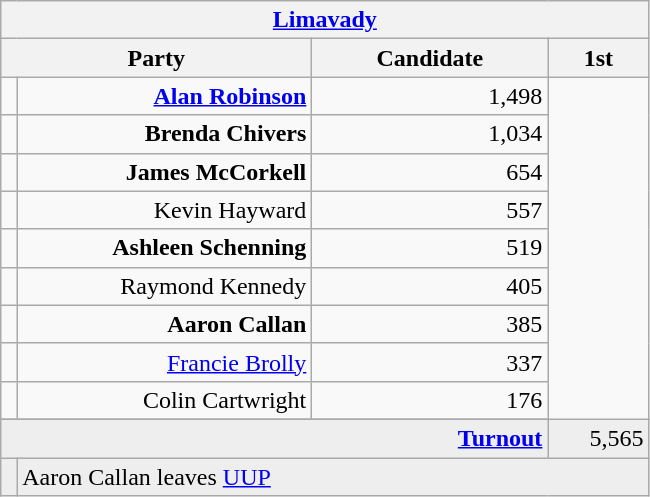<table class="wikitable">
<tr>
<th colspan="4" align="center"><a href='#'>Limavady</a></th>
</tr>
<tr>
<th colspan="2" align="center" width=200>Party</th>
<th width=150>Candidate</th>
<th width=60>1st </th>
</tr>
<tr>
<td></td>
<td align="right"><strong><a href='#'>Alan Robinson</a></strong></td>
<td align="right">1,498</td>
</tr>
<tr>
<td></td>
<td align="right"><strong>Brenda Chivers</strong></td>
<td align="right">1,034</td>
</tr>
<tr>
<td></td>
<td align="right"><strong>James McCorkell</strong></td>
<td align="right">654</td>
</tr>
<tr>
<td></td>
<td align="right">Kevin Hayward</td>
<td align="right">557</td>
</tr>
<tr>
<td></td>
<td align="right"><strong>Ashleen Schenning</strong></td>
<td align="right">519</td>
</tr>
<tr>
<td></td>
<td align="right">Raymond Kennedy</td>
<td align="right">405</td>
</tr>
<tr>
<td></td>
<td align="right"><strong>Aaron Callan</strong></td>
<td align="right">385</td>
</tr>
<tr>
<td></td>
<td align="right"><a href='#'>Francie Brolly</a></td>
<td align="right">337</td>
</tr>
<tr>
<td></td>
<td align="right">Colin Cartwright</td>
<td align="right">176</td>
</tr>
<tr>
</tr>
<tr bgcolor="EEEEEE">
<td colspan=3 align="right"><strong><a href='#'>Turnout</a></strong></td>
<td align="right">5,565</td>
</tr>
<tr bgcolor="EEEEEE">
<td bgcolor=></td>
<td colspan=4 bgcolor="EEEEEE">Aaron Callan leaves <a href='#'>UUP</a></td>
</tr>
</table>
